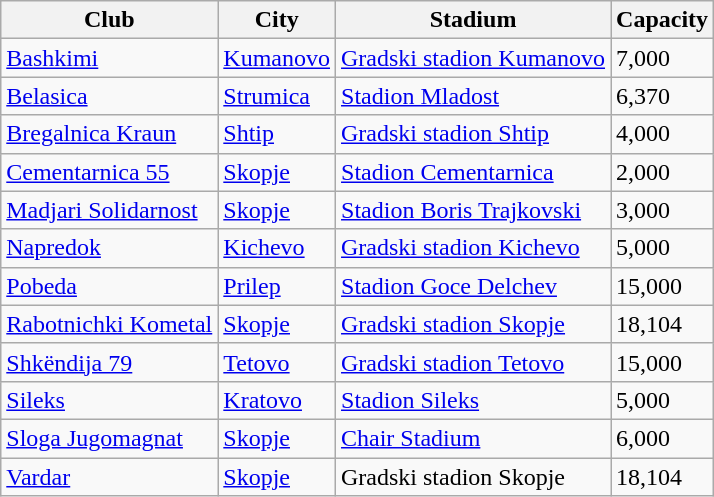<table class="wikitable">
<tr>
<th>Club</th>
<th>City</th>
<th>Stadium</th>
<th>Capacity</th>
</tr>
<tr>
<td><a href='#'>Bashkimi</a></td>
<td><a href='#'>Kumanovo</a></td>
<td><a href='#'>Gradski stadion Kumanovo</a></td>
<td>7,000</td>
</tr>
<tr>
<td><a href='#'>Belasica</a></td>
<td><a href='#'>Strumica</a></td>
<td><a href='#'>Stadion Mladost</a></td>
<td>6,370</td>
</tr>
<tr>
<td><a href='#'>Bregalnica Kraun</a></td>
<td><a href='#'>Shtip</a></td>
<td><a href='#'>Gradski stadion Shtip</a></td>
<td>4,000</td>
</tr>
<tr>
<td><a href='#'>Cementarnica 55</a></td>
<td><a href='#'>Skopje</a></td>
<td><a href='#'>Stadion Cementarnica</a></td>
<td>2,000</td>
</tr>
<tr>
<td><a href='#'>Madjari Solidarnost</a></td>
<td><a href='#'>Skopje</a></td>
<td><a href='#'>Stadion Boris Trajkovski</a></td>
<td>3,000</td>
</tr>
<tr>
<td><a href='#'>Napredok</a></td>
<td><a href='#'>Kichevo</a></td>
<td><a href='#'>Gradski stadion Kichevo</a></td>
<td>5,000</td>
</tr>
<tr>
<td><a href='#'>Pobeda</a></td>
<td><a href='#'>Prilep</a></td>
<td><a href='#'>Stadion Goce Delchev</a></td>
<td>15,000</td>
</tr>
<tr>
<td><a href='#'>Rabotnichki Kometal</a></td>
<td><a href='#'>Skopje</a></td>
<td><a href='#'>Gradski stadion Skopje</a></td>
<td>18,104</td>
</tr>
<tr>
<td><a href='#'>Shkëndija 79</a></td>
<td><a href='#'>Tetovo</a></td>
<td><a href='#'>Gradski stadion Tetovo</a></td>
<td>15,000</td>
</tr>
<tr>
<td><a href='#'>Sileks</a></td>
<td><a href='#'>Kratovo</a></td>
<td><a href='#'>Stadion Sileks</a></td>
<td>5,000</td>
</tr>
<tr>
<td><a href='#'>Sloga Jugomagnat</a></td>
<td><a href='#'>Skopje</a></td>
<td><a href='#'>Chair Stadium</a></td>
<td>6,000</td>
</tr>
<tr>
<td><a href='#'>Vardar</a></td>
<td><a href='#'>Skopje</a></td>
<td>Gradski stadion Skopje</td>
<td>18,104</td>
</tr>
</table>
